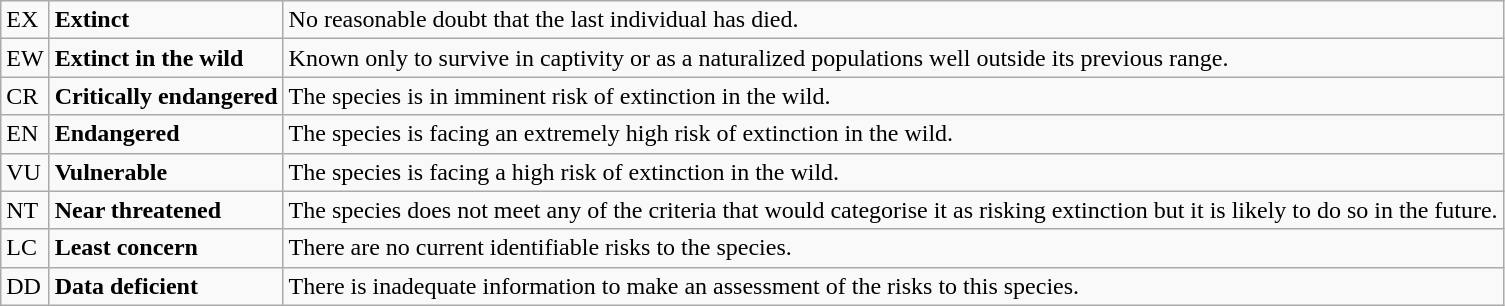<table class="wikitable" style="text-align:left">
<tr>
<td>EX</td>
<td><strong>Extinct</strong></td>
<td>No reasonable doubt that the last individual has died.</td>
</tr>
<tr>
<td>EW</td>
<td><strong>Extinct in the wild</strong></td>
<td>Known only to survive in captivity or as a naturalized populations well outside its previous range.</td>
</tr>
<tr>
<td>CR</td>
<td><strong>Critically endangered</strong></td>
<td>The species is in imminent risk of extinction in the wild.</td>
</tr>
<tr>
<td>EN</td>
<td><strong>Endangered</strong></td>
<td>The species is facing an extremely high risk of extinction in the wild.</td>
</tr>
<tr>
<td>VU</td>
<td><strong>Vulnerable</strong></td>
<td>The species is facing a high risk of extinction in the wild.</td>
</tr>
<tr>
<td>NT</td>
<td><strong>Near threatened</strong></td>
<td>The species does not meet any of the criteria that would categorise it as risking extinction but it is likely to do so in the future.</td>
</tr>
<tr>
<td>LC</td>
<td><strong>Least concern</strong></td>
<td>There are no current identifiable risks to the species.</td>
</tr>
<tr>
<td>DD</td>
<td><strong>Data deficient</strong></td>
<td>There is inadequate information to make an assessment of the risks to this species.</td>
</tr>
</table>
